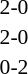<table style="width:50%;" cellspacing="1">
<tr>
<th width=15%></th>
<th width=10%></th>
<th width=15%></th>
</tr>
<tr style=font-size:90%>
<td align=right></td>
<td align=center>2-0</td>
<td></td>
</tr>
<tr style=font-size:90%>
<td align=right></td>
<td align=center>2-0</td>
<td></td>
</tr>
<tr style=font-size:90%>
<td align=right></td>
<td align=center>0-2</td>
<td></td>
</tr>
</table>
